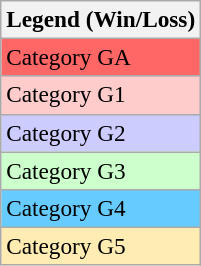<table class="sortable wikitable" style=font-size:97%>
<tr>
<th>Legend (Win/Loss)</th>
</tr>
<tr bgcolor=#FF6666>
<td>Category GA</td>
</tr>
<tr bgcolor=#ffcccc>
<td>Category G1</td>
</tr>
<tr bgcolor=#ccccff>
<td>Category G2</td>
</tr>
<tr bgcolor=#CCFFCC>
<td>Category G3</td>
</tr>
<tr bgcolor=#66CCFF>
<td>Category G4</td>
</tr>
<tr bgcolor=#ffecb2>
<td>Category G5</td>
</tr>
</table>
